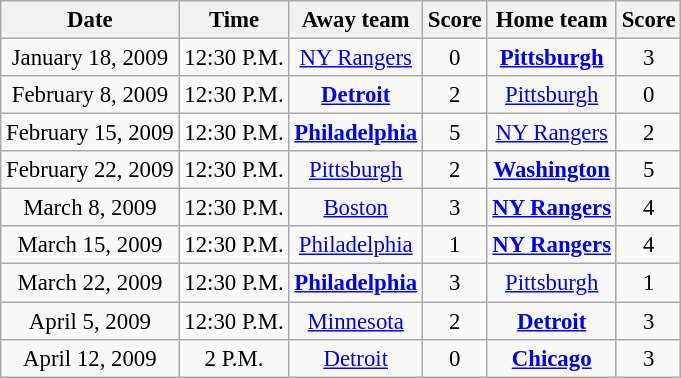<table class="wikitable sortable" style="font-size: 95%;text-align: center;">
<tr>
<th>Date</th>
<th>Time</th>
<th>Away team</th>
<th>Score</th>
<th>Home team</th>
<th>Score</th>
</tr>
<tr>
<td>January 18, 2009</td>
<td>12:30 P.M.</td>
<td><a href='#'>NY Rangers</a></td>
<td>0</td>
<td><strong><a href='#'>Pittsburgh</a></strong></td>
<td>3</td>
</tr>
<tr>
<td>February 8, 2009</td>
<td>12:30 P.M.</td>
<td><strong><a href='#'>Detroit</a></strong></td>
<td>2</td>
<td><a href='#'>Pittsburgh</a></td>
<td>0</td>
</tr>
<tr>
<td>February 15, 2009</td>
<td>12:30 P.M.</td>
<td><strong><a href='#'>Philadelphia</a></strong></td>
<td>5</td>
<td><a href='#'>NY Rangers</a></td>
<td>2</td>
</tr>
<tr>
<td>February 22, 2009</td>
<td>12:30 P.M.</td>
<td><a href='#'>Pittsburgh</a></td>
<td>2</td>
<td><strong><a href='#'>Washington</a></strong></td>
<td>5</td>
</tr>
<tr>
<td>March 8, 2009</td>
<td>12:30 P.M.</td>
<td><a href='#'>Boston</a></td>
<td>3</td>
<td><strong><a href='#'>NY Rangers</a></strong></td>
<td>4</td>
</tr>
<tr>
<td>March 15, 2009</td>
<td>12:30 P.M.</td>
<td><a href='#'>Philadelphia</a></td>
<td>1</td>
<td><strong><a href='#'>NY Rangers</a></strong></td>
<td>4</td>
</tr>
<tr>
<td>March 22, 2009</td>
<td>12:30 P.M.</td>
<td><strong><a href='#'>Philadelphia</a></strong></td>
<td>3</td>
<td><a href='#'>Pittsburgh</a></td>
<td>1</td>
</tr>
<tr>
<td>April 5, 2009</td>
<td>12:30 P.M.</td>
<td><a href='#'>Minnesota</a></td>
<td>2</td>
<td><strong><a href='#'>Detroit</a></strong></td>
<td>3</td>
</tr>
<tr>
<td>April 12, 2009</td>
<td>2 P.M.</td>
<td><a href='#'>Detroit</a></td>
<td>0</td>
<td><strong><a href='#'>Chicago</a></strong></td>
<td>3</td>
</tr>
</table>
